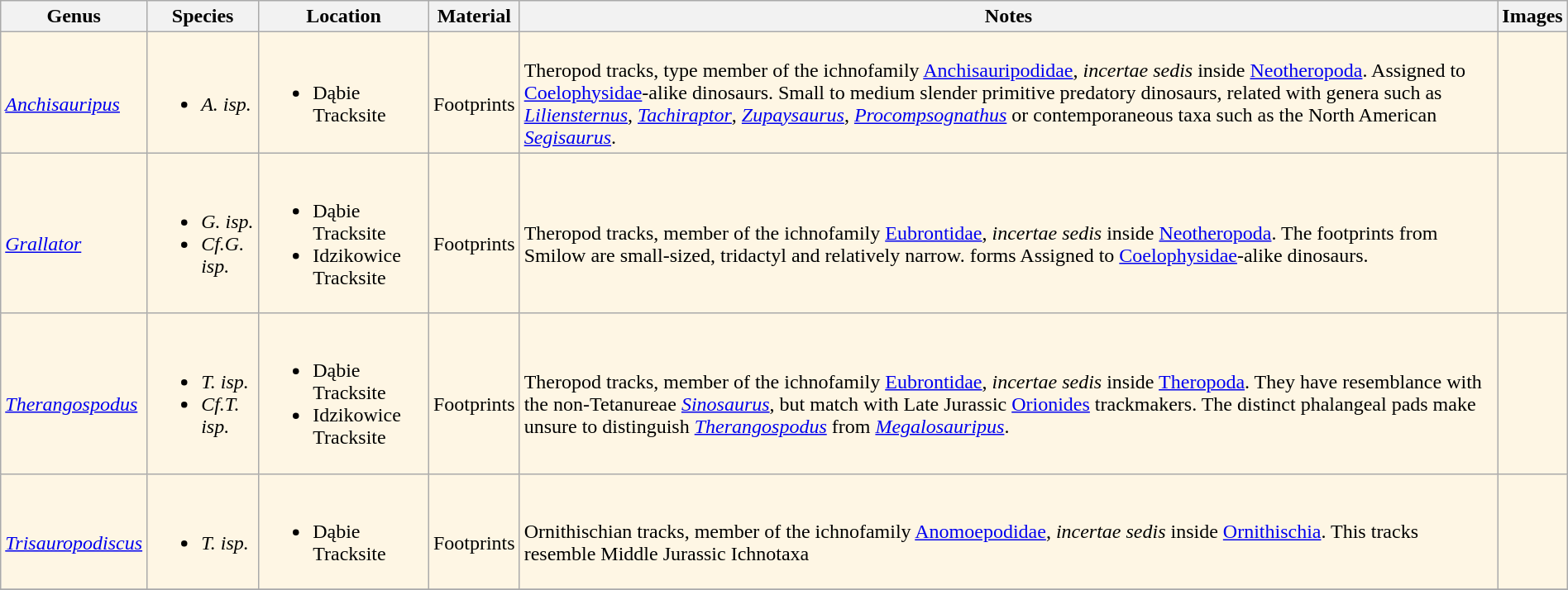<table class ="wikitable" align="center" width="100%">
<tr>
<th>Genus</th>
<th>Species</th>
<th>Location</th>
<th>Material</th>
<th>Notes</th>
<th>Images</th>
</tr>
<tr>
<td style="background:#FEF6E4;"><br><em><a href='#'>Anchisauripus</a></em></td>
<td style="background:#FEF6E4;"><br><ul><li><em>A. isp.</em></li></ul></td>
<td style="background:#FEF6E4;"><br><ul><li>Dąbie Tracksite</li></ul></td>
<td style="background:#FEF6E4;"><br>Footprints</td>
<td style="background:#FEF6E4;"><br>Theropod tracks, type member of the ichnofamily <a href='#'>Anchisauripodidae</a>, <em>incertae sedis</em> inside <a href='#'>Neotheropoda</a>. Assigned to <a href='#'>Coelophysidae</a>-alike dinosaurs. Small to medium slender primitive predatory dinosaurs, related with genera such as <em><a href='#'>Liliensternus</a></em>, <em><a href='#'>Tachiraptor</a></em>, <em><a href='#'>Zupaysaurus</a></em>, <em><a href='#'>Procompsognathus</a></em> or contemporaneous taxa such as the North American <em><a href='#'>Segisaurus</a></em>.</td>
<td style="background:#FEF6E4;"><br></td>
</tr>
<tr>
<td style="background:#FEF6E4;"><br><em><a href='#'>Grallator</a></em></td>
<td style="background:#FEF6E4;"><br><ul><li><em>G. isp.</em></li><li><em>Cf.G. isp.</em></li></ul></td>
<td style="background:#FEF6E4;"><br><ul><li>Dąbie Tracksite</li><li>Idzikowice Tracksite</li></ul></td>
<td style="background:#FEF6E4;"><br>Footprints</td>
<td style="background:#FEF6E4;"><br>Theropod tracks, member of the ichnofamily <a href='#'>Eubrontidae</a>, <em>incertae sedis</em> inside <a href='#'>Neotheropoda</a>. The  footprints  from  Smilow are  small-sized, tridactyl and relatively narrow. forms Assigned to <a href='#'>Coelophysidae</a>-alike dinosaurs.</td>
<td style="background:#FEF6E4;"><br></td>
</tr>
<tr>
<td style="background:#FEF6E4;"><br><em><a href='#'>Therangospodus</a></em></td>
<td style="background:#FEF6E4;"><br><ul><li><em>T. isp.</em></li><li><em>Cf.T. isp.</em></li></ul></td>
<td style="background:#FEF6E4;"><br><ul><li>Dąbie Tracksite</li><li>Idzikowice Tracksite</li></ul></td>
<td style="background:#FEF6E4;"><br>Footprints</td>
<td style="background:#FEF6E4;"><br>Theropod tracks, member of the ichnofamily <a href='#'>Eubrontidae</a>, <em>incertae sedis</em> inside <a href='#'>Theropoda</a>. They have resemblance with the non-Tetanureae <em><a href='#'>Sinosaurus</a></em>, but match with Late Jurassic <a href='#'>Orionides</a> trackmakers. The distinct phalangeal pads make unsure to distinguish <em><a href='#'>Therangospodus</a></em> from <em><a href='#'>Megalosauripus</a></em>.</td>
<td style="background:#FEF6E4;"><br></td>
</tr>
<tr>
<td style="background:#FEF6E4;"><br><em><a href='#'>Trisauropodiscus</a></em></td>
<td style="background:#FEF6E4;"><br><ul><li><em>T.  isp.</em></li></ul></td>
<td style="background:#FEF6E4;"><br><ul><li>Dąbie Tracksite</li></ul></td>
<td style="background:#FEF6E4;"><br>Footprints</td>
<td style="background:#FEF6E4;"><br>Ornithischian tracks, member of the ichnofamily <a href='#'>Anomoepodidae</a>, <em>incertae sedis</em> inside <a href='#'>Ornithischia</a>. This tracks resemble Middle Jurassic Ichnotaxa</td>
<td style="background:#FEF6E4;"><br></td>
</tr>
<tr>
</tr>
</table>
